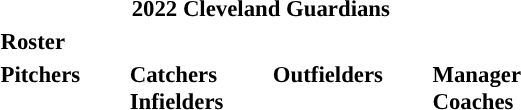<table class="toccolours" style="font-size: 95%;">
<tr>
<th colspan="10">2022 Cleveland Guardians</th>
</tr>
<tr>
<td colspan="10"><strong>Roster</strong></td>
</tr>
<tr>
<td valign="top"><strong>Pitchers</strong><br>























</td>
<td width="25px"></td>
<td valign="top"><strong>Catchers</strong><br>




<strong>Infielders</strong>









</td>
<td width="25px"></td>
<td valign="top"><strong>Outfielders</strong><br>








</td>
<td width="25px"></td>
<td valign="top"><strong>Manager</strong><br>
<strong>Coaches</strong>
 
 
 
 
 
 
 
 
 
 
 
 
 </td>
</tr>
</table>
